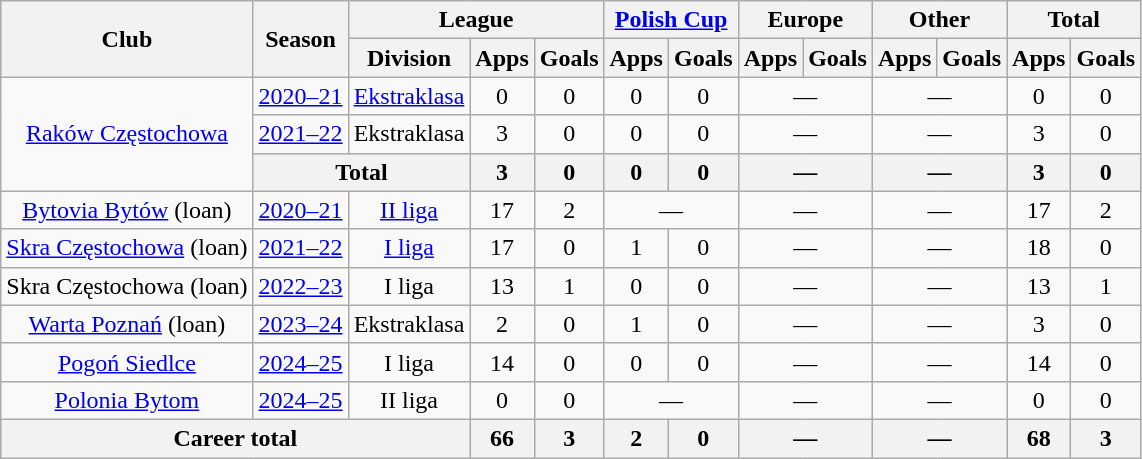<table class="wikitable" style="text-align: center;">
<tr>
<th rowspan="2">Club</th>
<th rowspan="2">Season</th>
<th colspan="3">League</th>
<th colspan="2"><a href='#'>Polish Cup</a></th>
<th colspan="2">Europe</th>
<th colspan="2">Other</th>
<th colspan="2">Total</th>
</tr>
<tr>
<th>Division</th>
<th>Apps</th>
<th>Goals</th>
<th>Apps</th>
<th>Goals</th>
<th>Apps</th>
<th>Goals</th>
<th>Apps</th>
<th>Goals</th>
<th>Apps</th>
<th>Goals</th>
</tr>
<tr>
<td rowspan="3"><a href='#'>Raków Częstochowa</a></td>
<td><a href='#'>2020–21</a></td>
<td><a href='#'>Ekstraklasa</a></td>
<td>0</td>
<td>0</td>
<td>0</td>
<td>0</td>
<td colspan="2">—</td>
<td colspan="2">—</td>
<td>0</td>
<td>0</td>
</tr>
<tr>
<td><a href='#'>2021–22</a></td>
<td>Ekstraklasa</td>
<td>3</td>
<td>0</td>
<td>0</td>
<td>0</td>
<td colspan="2">—</td>
<td colspan="2">—</td>
<td>3</td>
<td>0</td>
</tr>
<tr>
<th colspan="2">Total</th>
<th>3</th>
<th>0</th>
<th>0</th>
<th>0</th>
<th colspan="2">—</th>
<th colspan="2">—</th>
<th>3</th>
<th>0</th>
</tr>
<tr>
<td><a href='#'>Bytovia Bytów</a> (loan)</td>
<td><a href='#'>2020–21</a></td>
<td><a href='#'>II liga</a></td>
<td>17</td>
<td>2</td>
<td colspan="2">—</td>
<td colspan="2">—</td>
<td colspan="2">—</td>
<td>17</td>
<td>2</td>
</tr>
<tr>
<td><a href='#'>Skra Częstochowa</a> (loan)</td>
<td><a href='#'>2021–22</a></td>
<td><a href='#'>I liga</a></td>
<td>17</td>
<td>0</td>
<td>1</td>
<td>0</td>
<td colspan="2">—</td>
<td colspan="2">—</td>
<td>18</td>
<td>0</td>
</tr>
<tr>
<td>Skra Częstochowa (loan)</td>
<td><a href='#'>2022–23</a></td>
<td>I liga</td>
<td>13</td>
<td>1</td>
<td>0</td>
<td>0</td>
<td colspan="2">—</td>
<td colspan="2">—</td>
<td>13</td>
<td>1</td>
</tr>
<tr>
<td><a href='#'>Warta Poznań</a> (loan)</td>
<td><a href='#'>2023–24</a></td>
<td>Ekstraklasa</td>
<td>2</td>
<td>0</td>
<td>1</td>
<td>0</td>
<td colspan="2">—</td>
<td colspan="2">—</td>
<td>3</td>
<td>0</td>
</tr>
<tr>
<td><a href='#'>Pogoń Siedlce</a></td>
<td><a href='#'>2024–25</a></td>
<td>I liga</td>
<td>14</td>
<td>0</td>
<td>0</td>
<td>0</td>
<td colspan="2">—</td>
<td colspan="2">—</td>
<td>14</td>
<td>0</td>
</tr>
<tr>
<td><a href='#'>Polonia Bytom</a></td>
<td><a href='#'>2024–25</a></td>
<td>II liga</td>
<td>0</td>
<td>0</td>
<td colspan="2">—</td>
<td colspan="2">—</td>
<td colspan="2">—</td>
<td>0</td>
<td>0</td>
</tr>
<tr>
<th colspan="3">Career total</th>
<th>66</th>
<th>3</th>
<th>2</th>
<th>0</th>
<th colspan="2">—</th>
<th colspan="2">—</th>
<th>68</th>
<th>3</th>
</tr>
</table>
